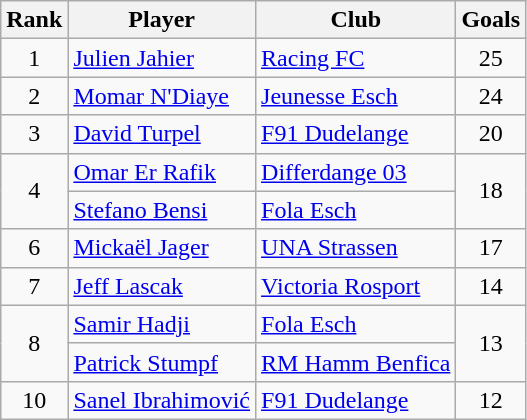<table class="wikitable" style="text-align:center">
<tr>
<th>Rank</th>
<th>Player</th>
<th>Club</th>
<th>Goals</th>
</tr>
<tr>
<td>1</td>
<td align="left"> <a href='#'>Julien Jahier</a></td>
<td align="left"><a href='#'>Racing FC</a></td>
<td>25</td>
</tr>
<tr>
<td>2</td>
<td align="left"> <a href='#'>Momar N'Diaye</a></td>
<td align="left"><a href='#'>Jeunesse Esch</a></td>
<td>24</td>
</tr>
<tr>
<td>3</td>
<td align="left"> <a href='#'>David Turpel</a></td>
<td align="left"><a href='#'>F91 Dudelange</a></td>
<td>20</td>
</tr>
<tr>
<td rowspan="2">4</td>
<td align="left"> <a href='#'>Omar Er Rafik</a></td>
<td align="left"><a href='#'>Differdange 03</a></td>
<td rowspan="2">18</td>
</tr>
<tr>
<td align="left"> <a href='#'>Stefano Bensi</a></td>
<td align="left"><a href='#'>Fola Esch</a></td>
</tr>
<tr>
<td>6</td>
<td align="left"> <a href='#'>Mickaël Jager</a></td>
<td align="left"><a href='#'>UNA Strassen</a></td>
<td>17</td>
</tr>
<tr>
<td>7</td>
<td align="left"> <a href='#'>Jeff Lascak</a></td>
<td align="left"><a href='#'>Victoria Rosport</a></td>
<td>14</td>
</tr>
<tr>
<td rowspan="2">8</td>
<td align="left"> <a href='#'>Samir Hadji</a></td>
<td align="left"><a href='#'>Fola Esch</a></td>
<td rowspan="2">13</td>
</tr>
<tr>
<td align="left"> <a href='#'>Patrick Stumpf</a></td>
<td align="left"><a href='#'>RM Hamm Benfica</a></td>
</tr>
<tr>
<td>10</td>
<td align="left"> <a href='#'>Sanel Ibrahimović</a></td>
<td align="left"><a href='#'>F91 Dudelange</a></td>
<td>12</td>
</tr>
</table>
